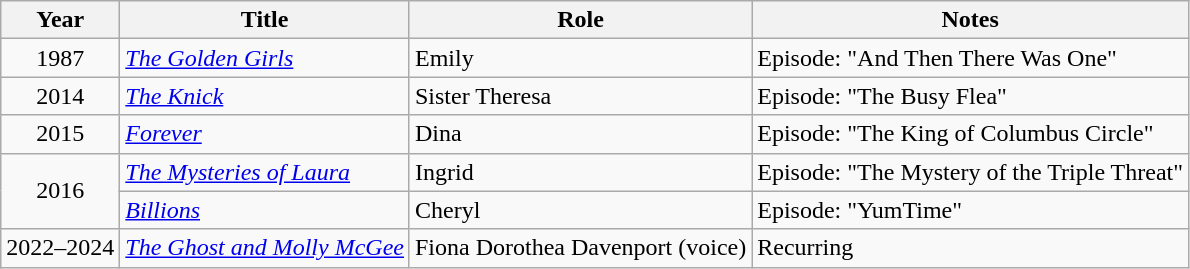<table class="wikitable sortable">
<tr>
<th>Year</th>
<th>Title</th>
<th>Role</th>
<th class="unsortable">Notes</th>
</tr>
<tr>
<td align="center">1987</td>
<td><em><a href='#'>The Golden Girls</a></em></td>
<td>Emily</td>
<td>Episode: "And Then There Was One"</td>
</tr>
<tr>
<td align="center">2014</td>
<td><em><a href='#'>The Knick</a></em></td>
<td>Sister Theresa</td>
<td>Episode: "The Busy Flea"</td>
</tr>
<tr>
<td align="center">2015</td>
<td><em><a href='#'>Forever</a></em></td>
<td>Dina</td>
<td>Episode: "The King of Columbus Circle"</td>
</tr>
<tr>
<td align="center" rowspan="2">2016</td>
<td><em><a href='#'>The Mysteries of Laura</a></em></td>
<td>Ingrid</td>
<td>Episode: "The Mystery of the Triple Threat"</td>
</tr>
<tr>
<td><em><a href='#'>Billions</a></em></td>
<td>Cheryl</td>
<td>Episode: "YumTime"</td>
</tr>
<tr>
<td align="center">2022–2024</td>
<td><em><a href='#'>The Ghost and Molly McGee</a></em></td>
<td>Fiona Dorothea Davenport (voice)</td>
<td>Recurring</td>
</tr>
</table>
